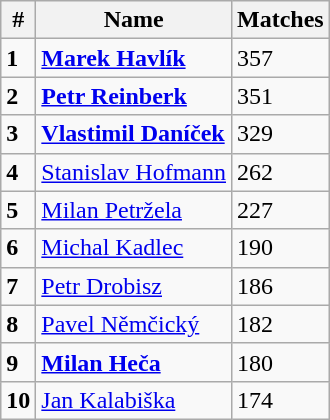<table class="wikitable">
<tr>
<th>#</th>
<th>Name</th>
<th>Matches</th>
</tr>
<tr>
<td><strong>1</strong></td>
<td> <strong><a href='#'>Marek Havlík</a></strong></td>
<td>357</td>
</tr>
<tr>
<td><strong>2</strong></td>
<td> <strong><a href='#'>Petr Reinberk</a></strong></td>
<td>351</td>
</tr>
<tr>
<td><strong>3</strong></td>
<td> <strong><a href='#'>Vlastimil Daníček</a></strong></td>
<td>329</td>
</tr>
<tr>
<td><strong>4</strong></td>
<td> <a href='#'>Stanislav Hofmann</a></td>
<td>262</td>
</tr>
<tr>
<td><strong>5</strong></td>
<td> <a href='#'>Milan Petržela</a></td>
<td>227</td>
</tr>
<tr>
<td><strong>6</strong></td>
<td> <a href='#'>Michal Kadlec</a></td>
<td>190</td>
</tr>
<tr>
<td><strong>7</strong></td>
<td> <a href='#'>Petr Drobisz</a></td>
<td>186</td>
</tr>
<tr>
<td><strong>8</strong></td>
<td> <a href='#'>Pavel Němčický</a></td>
<td>182</td>
</tr>
<tr>
<td><strong>9</strong></td>
<td> <strong><a href='#'>Milan Heča</a></strong></td>
<td>180</td>
</tr>
<tr>
<td><strong>10</strong></td>
<td> <a href='#'>Jan Kalabiška</a></td>
<td>174</td>
</tr>
</table>
